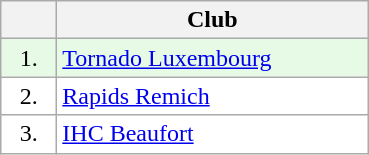<table class="wikitable">
<tr>
<th width="30"></th>
<th width="200">Club</th>
</tr>
<tr bgcolor="#e6fae6" align="center">
<td>1.</td>
<td align="left"><a href='#'>Tornado Luxembourg</a></td>
</tr>
<tr bgcolor="#FFFFFF" align="center">
<td>2.</td>
<td align="left"><a href='#'>Rapids Remich</a></td>
</tr>
<tr bgcolor="#FFFFFF" align="center">
<td>3.</td>
<td align="left"><a href='#'>IHC Beaufort</a></td>
</tr>
</table>
